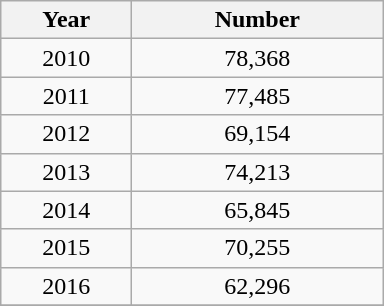<table class="wikitable">
<tr>
<th scope="col" style="width:80px;">Year</th>
<th scope="col" style="width:160px;">Number</th>
</tr>
<tr align=center>
<td>2010</td>
<td>78,368</td>
</tr>
<tr align=center>
<td>2011</td>
<td>77,485</td>
</tr>
<tr align=center>
<td>2012</td>
<td>69,154</td>
</tr>
<tr align=center>
<td>2013</td>
<td>74,213</td>
</tr>
<tr align=center>
<td>2014</td>
<td>65,845</td>
</tr>
<tr align=center>
<td>2015</td>
<td>70,255</td>
</tr>
<tr align=center>
<td>2016</td>
<td>62,296</td>
</tr>
<tr>
</tr>
</table>
